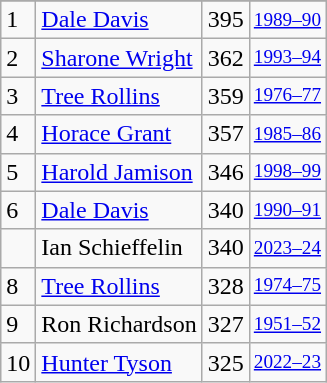<table class="wikitable">
<tr>
</tr>
<tr>
<td>1</td>
<td><a href='#'>Dale Davis</a></td>
<td>395</td>
<td style="font-size:80%;"><a href='#'>1989–90</a></td>
</tr>
<tr>
<td>2</td>
<td><a href='#'>Sharone Wright</a></td>
<td>362</td>
<td style="font-size:80%;"><a href='#'>1993–94</a></td>
</tr>
<tr>
<td>3</td>
<td><a href='#'>Tree Rollins</a></td>
<td>359</td>
<td style="font-size:80%;"><a href='#'>1976–77</a></td>
</tr>
<tr>
<td>4</td>
<td><a href='#'>Horace Grant</a></td>
<td>357</td>
<td style="font-size:80%;"><a href='#'>1985–86</a></td>
</tr>
<tr>
<td>5</td>
<td><a href='#'>Harold Jamison</a></td>
<td>346</td>
<td style="font-size:80%;"><a href='#'>1998–99</a></td>
</tr>
<tr>
<td>6</td>
<td><a href='#'>Dale Davis</a></td>
<td>340</td>
<td style="font-size:80%;"><a href='#'>1990–91</a></td>
</tr>
<tr>
<td></td>
<td>Ian Schieffelin</td>
<td>340</td>
<td style="font-size:80%;"><a href='#'>2023–24</a></td>
</tr>
<tr>
<td>8</td>
<td><a href='#'>Tree Rollins</a></td>
<td>328</td>
<td style="font-size:80%;"><a href='#'>1974–75</a></td>
</tr>
<tr>
<td>9</td>
<td>Ron Richardson</td>
<td>327</td>
<td style="font-size:80%;"><a href='#'>1951–52</a></td>
</tr>
<tr>
<td>10</td>
<td><a href='#'>Hunter Tyson</a></td>
<td>325</td>
<td style="font-size:80%;"><a href='#'>2022–23</a></td>
</tr>
</table>
